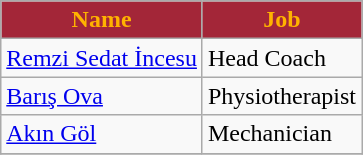<table class="wikitable">
<tr>
<th style="color:#FFB300; background:#A32638;">Name</th>
<th style="color:#FFB300; background:#A32638;">Job</th>
</tr>
<tr>
<td> <a href='#'>Remzi Sedat İncesu</a></td>
<td>Head Coach</td>
</tr>
<tr>
<td> <a href='#'>Barış Ova</a></td>
<td>Physiotherapist</td>
</tr>
<tr>
<td> <a href='#'>Akın Göl</a></td>
<td>Mechanician</td>
</tr>
<tr>
</tr>
</table>
